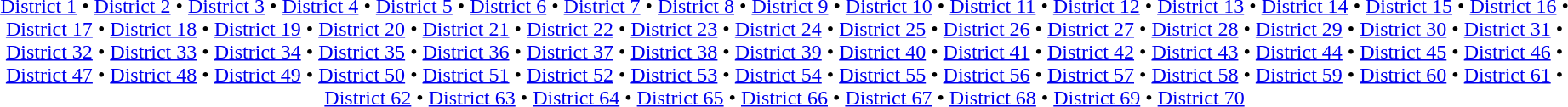<table id=toc class=toc summary=Contents>
<tr>
<td align=center><br><a href='#'>District 1</a> • <a href='#'>District 2</a> • <a href='#'>District 3</a> • <a href='#'>District 4</a> • <a href='#'>District 5</a> • <a href='#'>District 6</a> • <a href='#'>District 7</a> • <a href='#'>District 8</a> • <a href='#'>District 9</a> • <a href='#'>District 10</a> • <a href='#'>District 11</a> • <a href='#'>District 12</a> • <a href='#'>District 13</a> • <a href='#'>District 14</a> • <a href='#'>District 15</a> • <a href='#'>District 16</a> • <a href='#'>District 17</a> • <a href='#'>District 18</a> • <a href='#'>District 19</a> • <a href='#'>District 20</a> • <a href='#'>District 21</a> • <a href='#'>District 22</a> • <a href='#'>District 23</a> • <a href='#'>District 24</a> • <a href='#'>District 25</a> • <a href='#'>District 26</a> • <a href='#'>District 27</a> • <a href='#'>District 28</a> • <a href='#'>District 29</a> • <a href='#'>District 30</a> • <a href='#'>District 31</a> • <a href='#'>District 32</a> • <a href='#'>District 33</a> • <a href='#'>District 34</a> • <a href='#'>District 35</a> • <a href='#'>District 36</a> • <a href='#'>District 37</a> • <a href='#'>District 38</a> • <a href='#'>District 39</a> • <a href='#'>District 40</a> • <a href='#'>District 41</a> • <a href='#'>District 42</a> • <a href='#'>District 43</a> • <a href='#'>District 44</a> • <a href='#'>District 45</a> • <a href='#'>District 46</a> • <a href='#'>District 47</a> • <a href='#'>District 48</a> • <a href='#'>District 49</a> • <a href='#'>District 50</a> • <a href='#'>District 51</a> • <a href='#'>District 52</a> • <a href='#'>District 53</a> • <a href='#'>District 54</a> • <a href='#'>District 55</a> • <a href='#'>District 56</a> • <a href='#'>District 57</a> • <a href='#'>District 58</a> • <a href='#'>District 59</a> • <a href='#'>District 60</a> • <a href='#'>District 61</a> • <a href='#'>District 62</a> • <a href='#'>District 63</a> • <a href='#'>District 64</a> • <a href='#'>District 65</a> • <a href='#'>District 66</a> • <a href='#'>District 67</a> • <a href='#'>District 68</a> • <a href='#'>District 69</a> • <a href='#'>District 70</a></td>
</tr>
</table>
